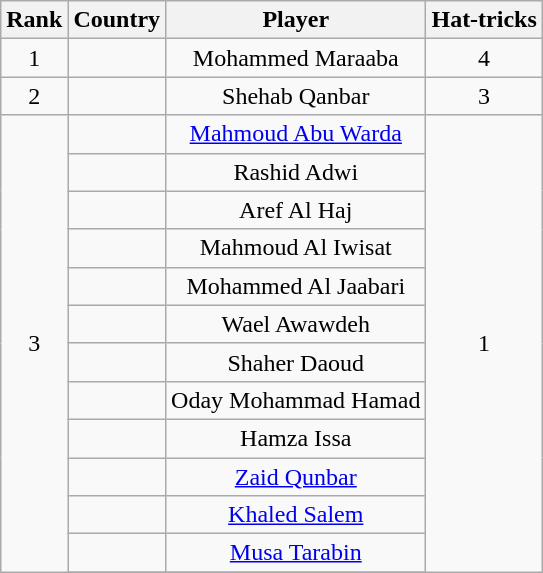<table class="wikitable" style="text-align:center;">
<tr>
<th>Rank</th>
<th>Country</th>
<th>Player</th>
<th>Hat-tricks</th>
</tr>
<tr>
<td>1</td>
<td></td>
<td>Mohammed Maraaba</td>
<td>4</td>
</tr>
<tr>
<td>2</td>
<td></td>
<td>Shehab Qanbar</td>
<td>3</td>
</tr>
<tr>
<td rowspan=20>3</td>
<td></td>
<td><a href='#'>Mahmoud Abu Warda</a></td>
<td rowspan=20>1</td>
</tr>
<tr>
<td></td>
<td>Rashid Adwi</td>
</tr>
<tr>
<td></td>
<td>Aref Al Haj</td>
</tr>
<tr>
<td></td>
<td>Mahmoud Al Iwisat</td>
</tr>
<tr>
<td></td>
<td>Mohammed Al Jaabari</td>
</tr>
<tr>
<td></td>
<td>Wael Awawdeh</td>
</tr>
<tr>
<td></td>
<td>Shaher Daoud</td>
</tr>
<tr>
<td></td>
<td>Oday Mohammad Hamad</td>
</tr>
<tr>
<td></td>
<td>Hamza Issa</td>
</tr>
<tr>
<td></td>
<td><a href='#'>Zaid Qunbar</a></td>
</tr>
<tr>
<td></td>
<td><a href='#'>Khaled Salem</a></td>
</tr>
<tr>
<td></td>
<td><a href='#'>Musa Tarabin</a></td>
</tr>
<tr>
</tr>
</table>
